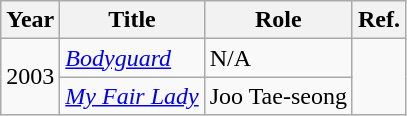<table class="wikitable">
<tr>
<th>Year</th>
<th>Title</th>
<th>Role</th>
<th>Ref.</th>
</tr>
<tr>
<td rowspan="2">2003</td>
<td><em><a href='#'>Bodyguard</a></em></td>
<td>N/A</td>
<td rowspan="2"></td>
</tr>
<tr>
<td><em><a href='#'>My Fair Lady</a></em></td>
<td>Joo Tae-seong</td>
</tr>
</table>
